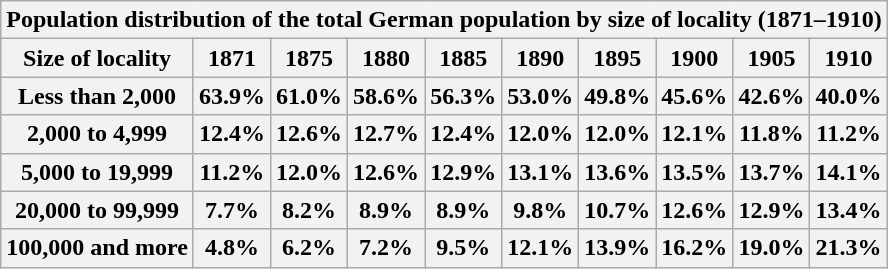<table class="wikitable sortable">
<tr>
<th colspan=24>Population distribution of the total German population by size of locality (1871–1910)</th>
</tr>
<tr>
<th>Size of locality</th>
<th>1871</th>
<th>1875</th>
<th>1880</th>
<th>1885</th>
<th>1890</th>
<th>1895</th>
<th>1900</th>
<th>1905</th>
<th>1910</th>
</tr>
<tr>
<th>Less than 2,000</th>
<th>63.9%</th>
<th>61.0%</th>
<th>58.6%</th>
<th>56.3%</th>
<th>53.0%</th>
<th>49.8%</th>
<th>45.6%</th>
<th>42.6%</th>
<th>40.0%</th>
</tr>
<tr>
<th>2,000 to 4,999</th>
<th>12.4%</th>
<th>12.6%</th>
<th>12.7%</th>
<th>12.4%</th>
<th>12.0%</th>
<th>12.0%</th>
<th>12.1%</th>
<th>11.8%</th>
<th>11.2%</th>
</tr>
<tr>
<th>5,000 to 19,999</th>
<th>11.2%</th>
<th>12.0%</th>
<th>12.6%</th>
<th>12.9%</th>
<th>13.1%</th>
<th>13.6%</th>
<th>13.5%</th>
<th>13.7%</th>
<th>14.1%</th>
</tr>
<tr>
<th>20,000 to 99,999</th>
<th>7.7%</th>
<th>8.2%</th>
<th>8.9%</th>
<th>8.9%</th>
<th>9.8%</th>
<th>10.7%</th>
<th>12.6%</th>
<th>12.9%</th>
<th>13.4%</th>
</tr>
<tr>
<th>100,000 and more</th>
<th>4.8%</th>
<th>6.2%</th>
<th>7.2%</th>
<th>9.5%</th>
<th>12.1%</th>
<th>13.9%</th>
<th>16.2%</th>
<th>19.0%</th>
<th>21.3%</th>
</tr>
</table>
